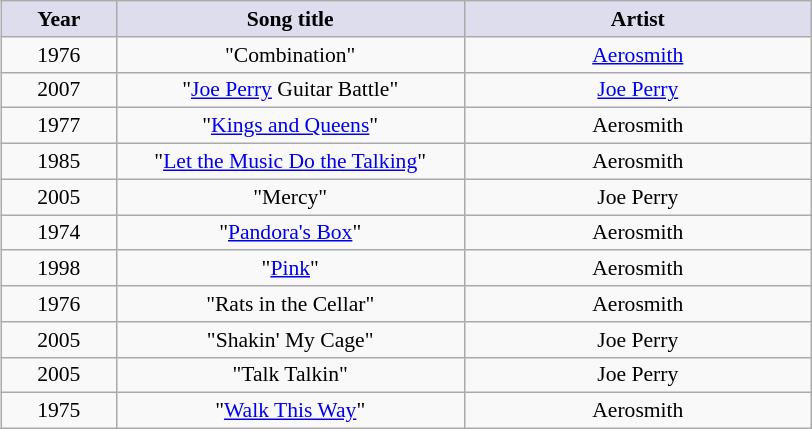<table class="wikitable sortable" style="font-size:90%; text-align:center; margin: 5px;">
<tr>
<th style="background:#dde; width:70px;">Year</th>
<th style="background:#dde; width:225px;">Song title</th>
<th style="background:#dde; width:225px;">Artist</th>
</tr>
<tr>
<td>1976</td>
<td>"Combination"</td>
<td><a href='#'>Aerosmith</a></td>
</tr>
<tr>
<td>2007</td>
<td>"<a href='#'>Joe Perry</a> Guitar Battle"</td>
<td><a href='#'>Joe Perry</a></td>
</tr>
<tr>
<td>1977</td>
<td>"<a href='#'>Kings and Queens</a>"</td>
<td>Aerosmith</td>
</tr>
<tr>
<td>1985</td>
<td>"<a href='#'>Let the Music Do the Talking</a>"</td>
<td>Aerosmith</td>
</tr>
<tr>
<td>2005</td>
<td>"Mercy"</td>
<td>Joe Perry</td>
</tr>
<tr>
<td>1974</td>
<td>"<a href='#'>Pandora's Box</a>"</td>
<td>Aerosmith</td>
</tr>
<tr>
<td>1998</td>
<td>"<a href='#'>Pink</a>"</td>
<td>Aerosmith</td>
</tr>
<tr>
<td>1976</td>
<td>"Rats in the Cellar"</td>
<td>Aerosmith</td>
</tr>
<tr>
<td>2005</td>
<td>"Shakin' My Cage"</td>
<td>Joe Perry</td>
</tr>
<tr>
<td>2005</td>
<td>"Talk Talkin"</td>
<td>Joe Perry</td>
</tr>
<tr>
<td>1975</td>
<td>"<a href='#'>Walk This Way</a>"</td>
<td>Aerosmith</td>
</tr>
</table>
